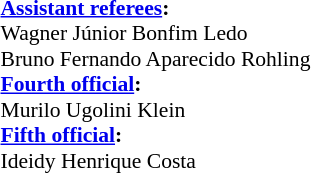<table width=50% style="font-size: 90%">
<tr>
<td><br><strong><a href='#'>Assistant referees</a>:</strong>
<br>Wagner Júnior Bonfim Ledo
<br>Bruno Fernando Aparecido Rohling
<br><strong><a href='#'>Fourth official</a>:</strong>
<br>Murilo Ugolini Klein
<br><strong><a href='#'>Fifth official</a>:</strong>
<br>Ideidy Henrique Costa</td>
</tr>
</table>
